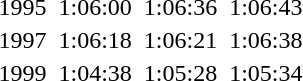<table>
<tr>
<td>1995</td>
<td></td>
<td>1:06:00</td>
<td></td>
<td>1:06:36</td>
<td></td>
<td>1:06:43</td>
</tr>
<tr>
<td>1997</td>
<td></td>
<td>1:06:18</td>
<td></td>
<td>1:06:21</td>
<td></td>
<td>1:06:38</td>
</tr>
<tr>
<td>1999</td>
<td></td>
<td>1:04:38</td>
<td></td>
<td>1:05:28</td>
<td></td>
<td>1:05:34</td>
</tr>
</table>
